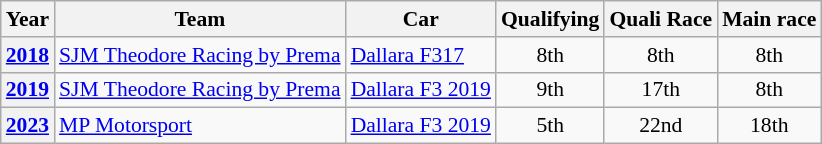<table class="wikitable" style="text-align:center; font-size:90%">
<tr>
<th>Year</th>
<th>Team</th>
<th>Car</th>
<th>Qualifying</th>
<th>Quali Race</th>
<th>Main race</th>
</tr>
<tr>
<th><a href='#'>2018</a></th>
<td align="left" nowrap> <a href='#'>SJM Theodore Racing by Prema</a></td>
<td align="left" nowrap><a href='#'>Dallara F317</a></td>
<td>8th</td>
<td>8th</td>
<td>8th</td>
</tr>
<tr>
<th><a href='#'>2019</a></th>
<td align="left" nowrap> <a href='#'>SJM Theodore Racing by Prema</a></td>
<td align="left" nowrap><a href='#'>Dallara F3 2019</a></td>
<td>9th</td>
<td>17th</td>
<td>8th</td>
</tr>
<tr>
<th><a href='#'>2023</a></th>
<td align="left" nowrap> <a href='#'>MP Motorsport</a></td>
<td align="left" nowrap><a href='#'>Dallara F3 2019</a></td>
<td>5th</td>
<td>22nd</td>
<td>18th</td>
</tr>
</table>
